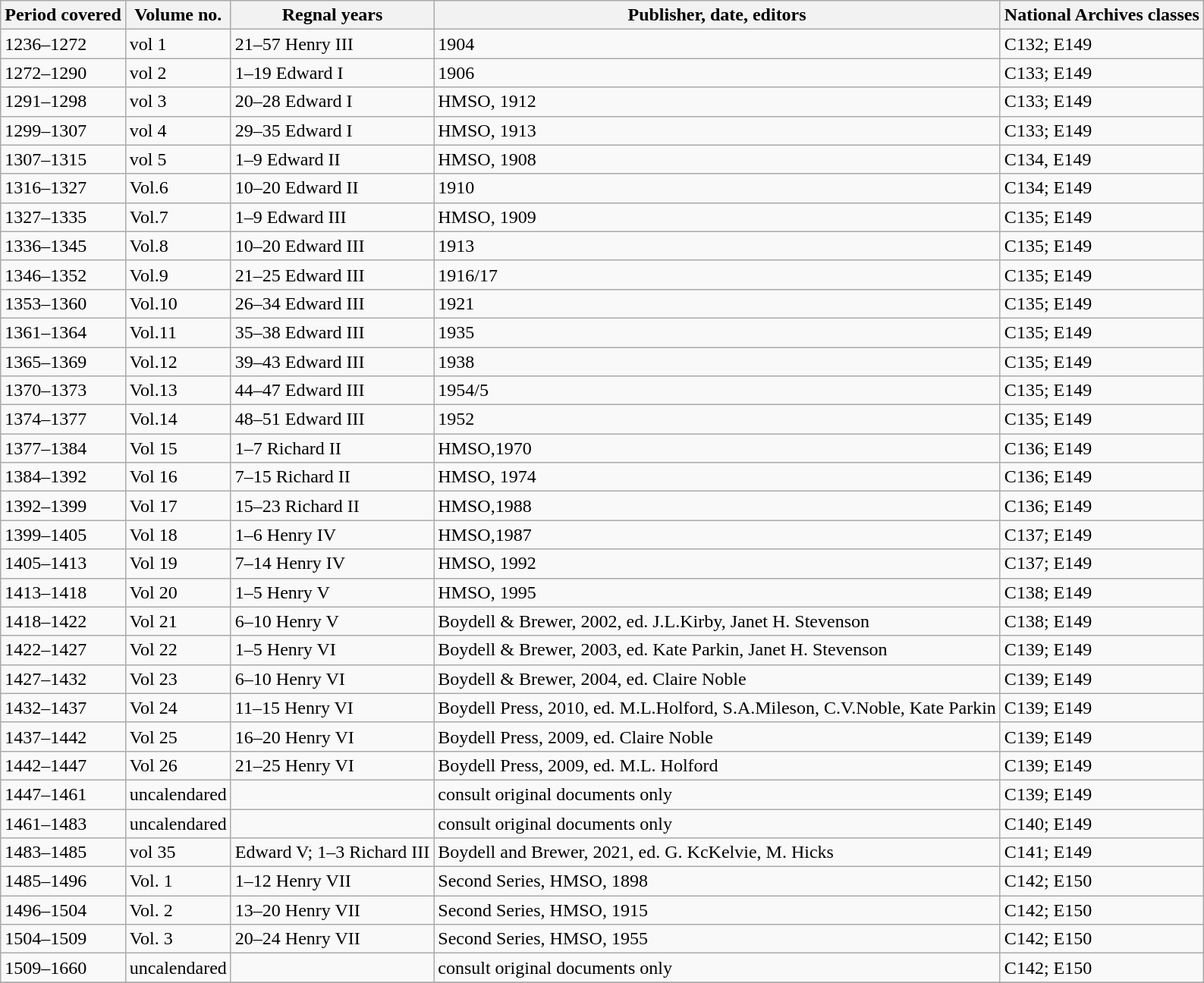<table class="wikitable">
<tr>
<th>Period covered</th>
<th>Volume no.</th>
<th>Regnal years</th>
<th>Publisher, date, editors</th>
<th>National Archives classes</th>
</tr>
<tr>
<td>1236–1272</td>
<td>vol 1</td>
<td>21–57 Henry III</td>
<td>1904 </td>
<td>C132; E149</td>
</tr>
<tr>
<td>1272–1290</td>
<td>vol 2</td>
<td>1–19 Edward I</td>
<td>1906 </td>
<td>C133; E149</td>
</tr>
<tr>
<td>1291–1298</td>
<td>vol 3</td>
<td>20–28 Edward I</td>
<td>HMSO, 1912 </td>
<td>C133; E149</td>
</tr>
<tr>
<td>1299–1307</td>
<td>vol 4</td>
<td>29–35 Edward I</td>
<td>HMSO, 1913 </td>
<td>C133; E149</td>
</tr>
<tr>
<td>1307–1315</td>
<td>vol 5</td>
<td>1–9 Edward II</td>
<td>HMSO, 1908 </td>
<td>C134, E149</td>
</tr>
<tr>
<td>1316–1327</td>
<td>Vol.6</td>
<td>10–20 Edward II</td>
<td>1910 </td>
<td>C134; E149</td>
</tr>
<tr>
<td>1327–1335</td>
<td>Vol.7</td>
<td>1–9 Edward III</td>
<td>HMSO, 1909 </td>
<td>C135; E149</td>
</tr>
<tr>
<td>1336–1345</td>
<td>Vol.8</td>
<td>10–20 Edward III</td>
<td>1913 </td>
<td>C135; E149</td>
</tr>
<tr>
<td>1346–1352</td>
<td>Vol.9</td>
<td>21–25 Edward III</td>
<td>1916/17 </td>
<td>C135; E149</td>
</tr>
<tr>
<td>1353–1360</td>
<td>Vol.10</td>
<td>26–34 Edward III</td>
<td>1921</td>
<td>C135; E149</td>
</tr>
<tr>
<td>1361–1364</td>
<td>Vol.11</td>
<td>35–38 Edward III</td>
<td>1935 </td>
<td>C135; E149</td>
</tr>
<tr>
<td>1365–1369</td>
<td>Vol.12</td>
<td>39–43 Edward III</td>
<td>1938 </td>
<td>C135; E149</td>
</tr>
<tr>
<td>1370–1373</td>
<td>Vol.13</td>
<td>44–47 Edward III</td>
<td>1954/5</td>
<td>C135; E149</td>
</tr>
<tr>
<td>1374–1377</td>
<td>Vol.14</td>
<td>48–51 Edward III</td>
<td>1952</td>
<td>C135; E149</td>
</tr>
<tr>
<td>1377–1384</td>
<td>Vol 15</td>
<td>1–7 Richard II</td>
<td>HMSO,1970</td>
<td>C136; E149</td>
</tr>
<tr>
<td>1384–1392</td>
<td>Vol 16</td>
<td>7–15 Richard II</td>
<td>HMSO, 1974</td>
<td>C136; E149</td>
</tr>
<tr>
<td>1392–1399</td>
<td>Vol 17</td>
<td>15–23 Richard II</td>
<td>HMSO,1988</td>
<td>C136; E149</td>
</tr>
<tr>
<td>1399–1405</td>
<td>Vol 18</td>
<td>1–6 Henry IV</td>
<td>HMSO,1987</td>
<td>C137; E149</td>
</tr>
<tr>
<td>1405–1413</td>
<td>Vol 19</td>
<td>7–14 Henry IV</td>
<td>HMSO, 1992</td>
<td>C137; E149</td>
</tr>
<tr>
<td>1413–1418</td>
<td>Vol 20</td>
<td>1–5 Henry V</td>
<td>HMSO, 1995</td>
<td>C138; E149</td>
</tr>
<tr>
<td>1418–1422</td>
<td>Vol 21</td>
<td>6–10 Henry V</td>
<td>Boydell & Brewer, 2002, ed. J.L.Kirby, Janet H. Stevenson</td>
<td>C138; E149</td>
</tr>
<tr>
<td>1422–1427</td>
<td>Vol 22</td>
<td>1–5 Henry VI</td>
<td>Boydell & Brewer, 2003, ed. Kate Parkin, Janet H. Stevenson</td>
<td>C139; E149</td>
</tr>
<tr>
<td>1427–1432</td>
<td>Vol 23</td>
<td>6–10 Henry VI</td>
<td>Boydell & Brewer, 2004, ed. Claire Noble</td>
<td>C139; E149</td>
</tr>
<tr>
<td>1432–1437</td>
<td>Vol 24</td>
<td>11–15 Henry VI</td>
<td>Boydell Press, 2010, ed. M.L.Holford, S.A.Mileson, C.V.Noble, Kate Parkin</td>
<td>C139; E149</td>
</tr>
<tr>
<td>1437–1442</td>
<td>Vol 25</td>
<td>16–20 Henry VI</td>
<td>Boydell Press, 2009, ed. Claire Noble</td>
<td>C139; E149</td>
</tr>
<tr>
<td>1442–1447</td>
<td>Vol 26</td>
<td>21–25 Henry VI</td>
<td>Boydell Press, 2009, ed. M.L. Holford</td>
<td>C139; E149</td>
</tr>
<tr>
<td>1447–1461</td>
<td>uncalendared</td>
<td></td>
<td>consult original documents only</td>
<td>C139; E149</td>
</tr>
<tr>
<td>1461–1483</td>
<td>uncalendared</td>
<td></td>
<td>consult original documents only</td>
<td>C140; E149</td>
</tr>
<tr>
<td>1483–1485</td>
<td>vol 35</td>
<td>Edward V; 1–3 Richard III</td>
<td>Boydell and Brewer, 2021, ed. G. KcKelvie, M. Hicks</td>
<td>C141; E149</td>
</tr>
<tr>
<td>1485–1496</td>
<td>Vol. 1</td>
<td>1–12 Henry VII</td>
<td>Second Series, HMSO, 1898</td>
<td>C142; E150</td>
</tr>
<tr>
<td>1496–1504</td>
<td>Vol. 2</td>
<td>13–20 Henry VII</td>
<td>Second Series, HMSO, 1915 </td>
<td>C142; E150</td>
</tr>
<tr>
<td>1504–1509</td>
<td>Vol. 3</td>
<td>20–24 Henry VII</td>
<td>Second Series, HMSO, 1955 </td>
<td>C142; E150</td>
</tr>
<tr>
<td>1509–1660</td>
<td>uncalendared</td>
<td></td>
<td>consult original documents only</td>
<td>C142; E150</td>
</tr>
<tr>
</tr>
</table>
